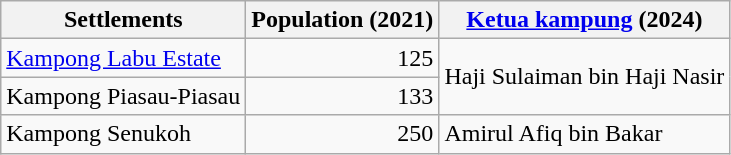<table class="wikitable">
<tr>
<th>Settlements</th>
<th>Population (2021)</th>
<th><a href='#'>Ketua kampung</a> (2024)</th>
</tr>
<tr>
<td><a href='#'>Kampong Labu Estate</a></td>
<td align="right">125</td>
<td rowspan="2">Haji Sulaiman bin Haji Nasir</td>
</tr>
<tr>
<td>Kampong Piasau-Piasau</td>
<td align="right">133</td>
</tr>
<tr>
<td>Kampong Senukoh</td>
<td align="right">250</td>
<td>Amirul Afiq bin Bakar</td>
</tr>
</table>
